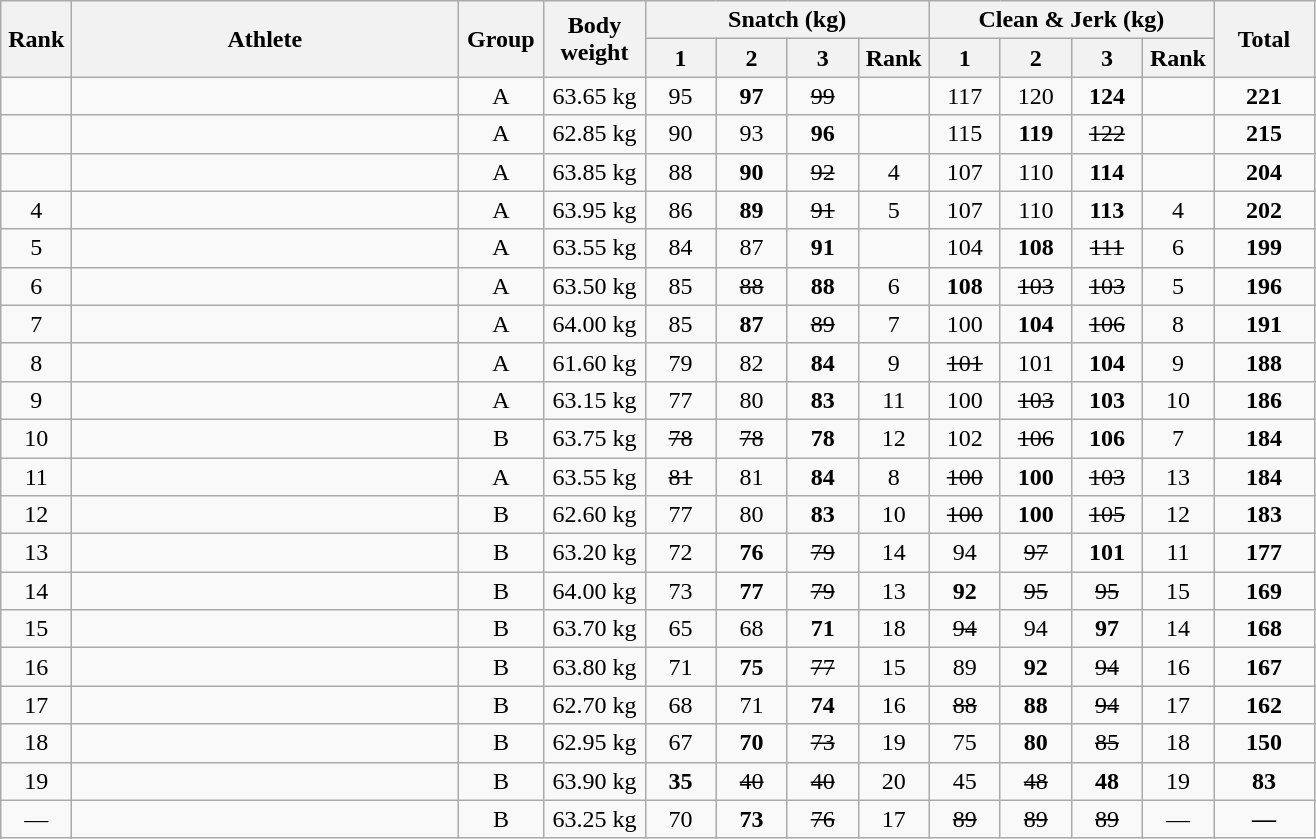<table class = "wikitable" style="text-align:center;">
<tr>
<th rowspan=2 width=40>Rank</th>
<th rowspan=2 width=250>Athlete</th>
<th rowspan=2 width=50>Group</th>
<th rowspan=2 width=60>Body weight</th>
<th colspan=4>Snatch (kg)</th>
<th colspan=4>Clean & Jerk (kg)</th>
<th rowspan=2 width=60>Total</th>
</tr>
<tr>
<th width=40>1</th>
<th width=40>2</th>
<th width=40>3</th>
<th width=40>Rank</th>
<th width=40>1</th>
<th width=40>2</th>
<th width=40>3</th>
<th width=40>Rank</th>
</tr>
<tr>
<td></td>
<td align=left></td>
<td>A</td>
<td>63.65 kg</td>
<td>95</td>
<td><strong>97</strong></td>
<td><s>99</s></td>
<td></td>
<td>117</td>
<td>120</td>
<td><strong>124</strong></td>
<td></td>
<td><strong>221</strong></td>
</tr>
<tr>
<td></td>
<td align=left></td>
<td>A</td>
<td>62.85 kg</td>
<td>90</td>
<td>93</td>
<td><strong>96</strong></td>
<td></td>
<td>115</td>
<td><strong>119</strong></td>
<td><s>122</s></td>
<td></td>
<td><strong>215</strong></td>
</tr>
<tr>
<td></td>
<td align=left></td>
<td>A</td>
<td>63.85 kg</td>
<td>88</td>
<td><strong>90</strong></td>
<td><s>92</s></td>
<td>4</td>
<td>107</td>
<td>110</td>
<td><strong>114</strong></td>
<td></td>
<td><strong>204</strong></td>
</tr>
<tr>
<td>4</td>
<td align=left></td>
<td>A</td>
<td>63.95 kg</td>
<td>86</td>
<td><strong>89</strong></td>
<td><s>91</s></td>
<td>5</td>
<td>107</td>
<td>110</td>
<td><strong>113</strong></td>
<td>4</td>
<td><strong>202</strong></td>
</tr>
<tr>
<td>5</td>
<td align=left></td>
<td>A</td>
<td>63.55 kg</td>
<td>84</td>
<td>87</td>
<td><strong>91</strong></td>
<td></td>
<td>104</td>
<td><strong>108</strong></td>
<td><s>111</s></td>
<td>6</td>
<td><strong>199</strong></td>
</tr>
<tr>
<td>6</td>
<td align=left></td>
<td>A</td>
<td>63.50 kg</td>
<td>85</td>
<td><s>88</s></td>
<td><strong>88</strong></td>
<td>6</td>
<td><strong>108</strong></td>
<td><s>103</s></td>
<td><s>103</s></td>
<td>5</td>
<td><strong>196</strong></td>
</tr>
<tr>
<td>7</td>
<td align=left></td>
<td>A</td>
<td>64.00 kg</td>
<td>85</td>
<td><strong>87</strong></td>
<td><s>89</s></td>
<td>7</td>
<td>100</td>
<td><strong>104</strong></td>
<td><s>106</s></td>
<td>8</td>
<td><strong>191</strong></td>
</tr>
<tr>
<td>8</td>
<td align=left></td>
<td>A</td>
<td>61.60 kg</td>
<td>79</td>
<td>82</td>
<td><strong>84</strong></td>
<td>9</td>
<td><s>101</s></td>
<td>101</td>
<td><strong>104</strong></td>
<td>9</td>
<td><strong>188</strong></td>
</tr>
<tr>
<td>9</td>
<td align=left></td>
<td>A</td>
<td>63.15 kg</td>
<td>77</td>
<td>80</td>
<td><strong>83</strong></td>
<td>11</td>
<td>100</td>
<td><s>103</s></td>
<td><strong>103</strong></td>
<td>10</td>
<td><strong>186</strong></td>
</tr>
<tr>
<td>10</td>
<td align=left></td>
<td>B</td>
<td>63.75 kg</td>
<td><s>78</s></td>
<td><s>78</s></td>
<td><strong>78</strong></td>
<td>12</td>
<td>102</td>
<td><s>106</s></td>
<td><strong>106</strong></td>
<td>7</td>
<td><strong>184</strong></td>
</tr>
<tr>
<td>11</td>
<td align=left></td>
<td>A</td>
<td>63.55 kg</td>
<td><s>81</s></td>
<td>81</td>
<td><strong>84</strong></td>
<td>8</td>
<td><s>100</s></td>
<td><strong>100</strong></td>
<td><s>103</s></td>
<td>13</td>
<td><strong>184</strong></td>
</tr>
<tr>
<td>12</td>
<td align=left></td>
<td>B</td>
<td>62.60 kg</td>
<td>77</td>
<td>80</td>
<td><strong>83</strong></td>
<td>10</td>
<td><s>100</s></td>
<td><strong>100</strong></td>
<td><s>105</s></td>
<td>12</td>
<td><strong>183</strong></td>
</tr>
<tr>
<td>13</td>
<td align=left></td>
<td>B</td>
<td>63.20 kg</td>
<td>72</td>
<td><strong>76</strong></td>
<td><s>79</s></td>
<td>14</td>
<td>94</td>
<td><s>97</s></td>
<td><strong>101</strong></td>
<td>11</td>
<td><strong>177</strong></td>
</tr>
<tr>
<td>14</td>
<td align=left></td>
<td>B</td>
<td>64.00 kg</td>
<td>73</td>
<td><strong>77</strong></td>
<td><s>79</s></td>
<td>13</td>
<td><strong>92</strong></td>
<td><s>95</s></td>
<td><s>95</s></td>
<td>15</td>
<td><strong>169</strong></td>
</tr>
<tr>
<td>15</td>
<td align=left></td>
<td>B</td>
<td>63.70 kg</td>
<td>65</td>
<td>68</td>
<td><strong>71</strong></td>
<td>18</td>
<td><s>94</s></td>
<td>94</td>
<td><strong>97</strong></td>
<td>14</td>
<td><strong>168</strong></td>
</tr>
<tr>
<td>16</td>
<td align=left></td>
<td>B</td>
<td>63.80 kg</td>
<td>71</td>
<td><strong>75</strong></td>
<td><s>77</s></td>
<td>15</td>
<td>89</td>
<td><strong>92</strong></td>
<td><s>94</s></td>
<td>16</td>
<td><strong>167</strong></td>
</tr>
<tr>
<td>17</td>
<td align=left></td>
<td>B</td>
<td>62.70 kg</td>
<td>68</td>
<td>71</td>
<td><strong>74</strong></td>
<td>16</td>
<td><s>88</s></td>
<td><strong>88</strong></td>
<td><s>94</s></td>
<td>17</td>
<td><strong>162</strong></td>
</tr>
<tr>
<td>18</td>
<td align=left></td>
<td>B</td>
<td>62.95 kg</td>
<td>67</td>
<td><strong>70</strong></td>
<td><s>73</s></td>
<td>19</td>
<td>75</td>
<td><strong>80</strong></td>
<td><s>85</s></td>
<td>18</td>
<td><strong>150</strong></td>
</tr>
<tr>
<td>19</td>
<td align=left></td>
<td>B</td>
<td>63.90 kg</td>
<td><strong>35</strong></td>
<td><s>40</s></td>
<td><s>40</s></td>
<td>20</td>
<td>45</td>
<td><s>48</s></td>
<td><strong>48</strong></td>
<td>19</td>
<td><strong>83</strong></td>
</tr>
<tr>
<td>—</td>
<td align=left></td>
<td>B</td>
<td>63.25 kg</td>
<td>70</td>
<td><strong>73</strong></td>
<td><s>76</s></td>
<td>17</td>
<td><s>89</s></td>
<td><s>89</s></td>
<td><s>89</s></td>
<td>—</td>
<td><strong>—</strong></td>
</tr>
</table>
